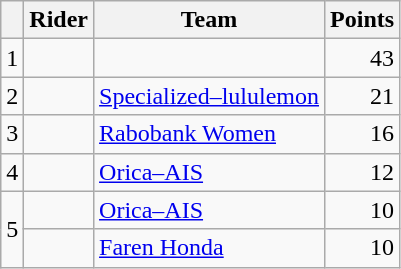<table class="wikitable">
<tr>
<th></th>
<th>Rider</th>
<th>Team</th>
<th>Points</th>
</tr>
<tr>
<td>1</td>
<td> </td>
<td></td>
<td style="text-align:right;">43</td>
</tr>
<tr>
<td>2</td>
<td></td>
<td><a href='#'>Specialized–lululemon</a></td>
<td style="text-align:right;">21</td>
</tr>
<tr>
<td>3</td>
<td>  </td>
<td><a href='#'>Rabobank Women</a></td>
<td style="text-align:right;">16</td>
</tr>
<tr>
<td>4</td>
<td></td>
<td><a href='#'>Orica–AIS</a></td>
<td style="text-align:right;">12</td>
</tr>
<tr>
<td rowspan=2>5</td>
<td></td>
<td><a href='#'>Orica–AIS</a></td>
<td style="text-align:right;">10</td>
</tr>
<tr>
<td> </td>
<td><a href='#'>Faren Honda</a></td>
<td style="text-align:right;">10</td>
</tr>
</table>
